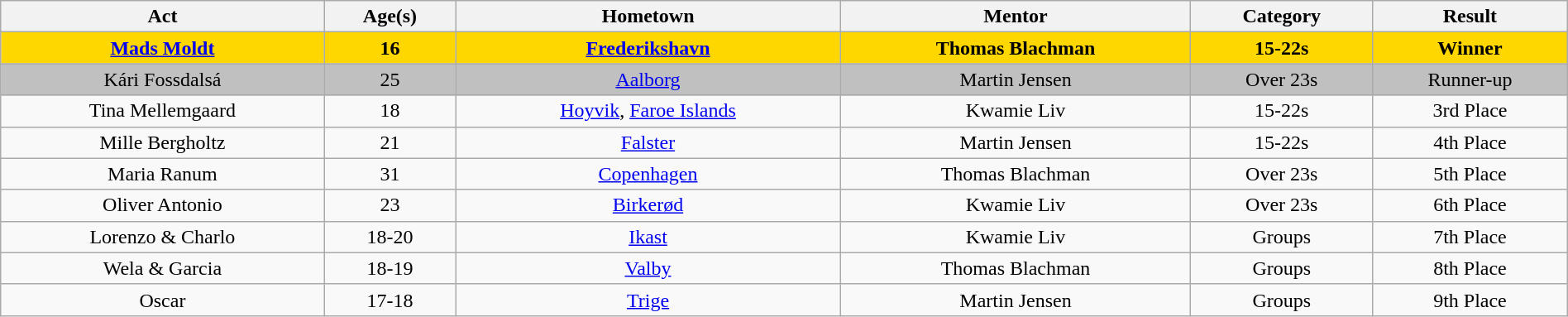<table class="wikitable sortable" style="width:100%; text-align:center;">
<tr>
<th>Act</th>
<th>Age(s)</th>
<th>Hometown</th>
<th>Mentor</th>
<th>Category</th>
<th>Result</th>
</tr>
<tr style="background:gold">
<td><strong><a href='#'>Mads Moldt</a></strong></td>
<td><strong>16</strong></td>
<td><strong><a href='#'>Frederikshavn</a></strong></td>
<td><strong>Thomas Blachman</strong></td>
<td><strong>15-22s</strong></td>
<td><strong>Winner</strong></td>
</tr>
<tr style="background:silver">
<td>Kári Fossdalsá</td>
<td>25</td>
<td><a href='#'>Aalborg</a></td>
<td>Martin Jensen</td>
<td>Over 23s</td>
<td>Runner-up</td>
</tr>
<tr>
<td>Tina Mellemgaard</td>
<td>18</td>
<td><a href='#'>Hoyvik</a>, <a href='#'>Faroe Islands</a></td>
<td>Kwamie Liv</td>
<td>15-22s</td>
<td>3rd Place</td>
</tr>
<tr>
<td>Mille Bergholtz</td>
<td>21</td>
<td><a href='#'>Falster</a></td>
<td>Martin Jensen</td>
<td>15-22s</td>
<td>4th Place</td>
</tr>
<tr>
<td>Maria Ranum</td>
<td>31</td>
<td><a href='#'>Copenhagen</a></td>
<td>Thomas Blachman</td>
<td>Over 23s</td>
<td>5th Place</td>
</tr>
<tr>
<td>Oliver Antonio</td>
<td>23</td>
<td><a href='#'>Birkerød</a></td>
<td>Kwamie Liv</td>
<td>Over 23s</td>
<td>6th Place</td>
</tr>
<tr>
<td>Lorenzo & Charlo</td>
<td>18-20</td>
<td><a href='#'>Ikast</a></td>
<td>Kwamie Liv</td>
<td>Groups</td>
<td>7th Place</td>
</tr>
<tr>
<td>Wela & Garcia</td>
<td>18-19</td>
<td><a href='#'>Valby</a></td>
<td>Thomas Blachman</td>
<td>Groups</td>
<td>8th Place</td>
</tr>
<tr>
<td>Oscar</td>
<td>17-18</td>
<td><a href='#'>Trige</a></td>
<td>Martin Jensen</td>
<td>Groups</td>
<td>9th Place</td>
</tr>
</table>
